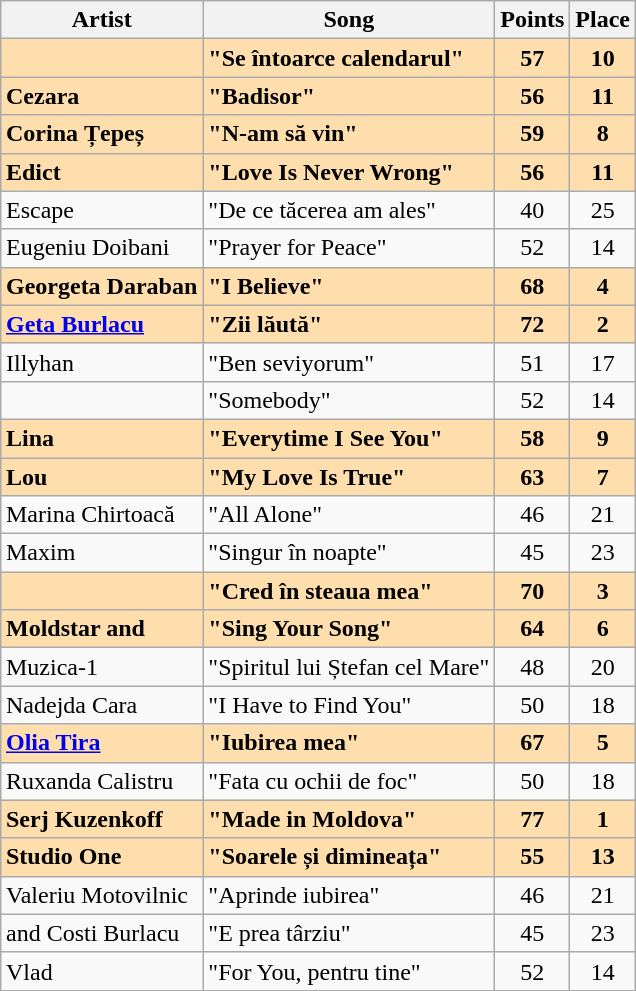<table class="sortable wikitable" style="margin: 1em auto 1em auto; text-align:center;">
<tr>
<th>Artist</th>
<th>Song</th>
<th>Points</th>
<th>Place</th>
</tr>
<tr style="font-weight:bold; background:navajowhite;">
<td align="left"></td>
<td align="left">"Se întoarce calendarul"</td>
<td>57</td>
<td>10</td>
</tr>
<tr style="font-weight:bold; background:navajowhite;">
<td align="left">Cezara</td>
<td align="left">"Badisor"</td>
<td>56</td>
<td>11</td>
</tr>
<tr style="font-weight:bold; background:navajowhite;">
<td align="left">Corina Țepeș</td>
<td align="left">"N-am să vin"</td>
<td>59</td>
<td>8</td>
</tr>
<tr style="font-weight:bold; background:navajowhite;">
<td align="left">Edict</td>
<td align="left">"Love Is Never Wrong"</td>
<td>56</td>
<td>11</td>
</tr>
<tr>
<td align="left">Escape</td>
<td align="left">"De ce tăcerea am ales"</td>
<td>40</td>
<td>25</td>
</tr>
<tr>
<td align="left">Eugeniu Doibani</td>
<td align="left">"Prayer for Peace"</td>
<td>52</td>
<td>14</td>
</tr>
<tr style="font-weight:bold; background:navajowhite;">
<td align="left">Georgeta Daraban</td>
<td align="left">"I Believe"</td>
<td>68</td>
<td>4</td>
</tr>
<tr style="font-weight:bold; background:navajowhite;">
<td align="left"><a href='#'>Geta Burlacu</a></td>
<td align="left">"Zii lăută"</td>
<td>72</td>
<td>2</td>
</tr>
<tr>
<td align="left">Illyhan</td>
<td align="left">"Ben seviyorum"</td>
<td>51</td>
<td>17</td>
</tr>
<tr>
<td align="left"></td>
<td align="left">"Somebody"</td>
<td>52</td>
<td>14</td>
</tr>
<tr style="font-weight:bold; background:navajowhite;">
<td align="left">Lina</td>
<td align="left">"Everytime I See You"</td>
<td>58</td>
<td>9</td>
</tr>
<tr style="font-weight:bold; background:navajowhite;">
<td align="left">Lou</td>
<td align="left">"My Love Is True"</td>
<td>63</td>
<td>7</td>
</tr>
<tr>
<td align="left">Marina Chirtoacă</td>
<td align="left">"All Alone"</td>
<td>46</td>
<td>21</td>
</tr>
<tr>
<td align="left">Maxim</td>
<td align="left">"Singur în noapte"</td>
<td>45</td>
<td>23</td>
</tr>
<tr style="font-weight:bold; background:navajowhite;">
<td align="left"></td>
<td align="left">"Cred în steaua mea"</td>
<td>70</td>
<td>3</td>
</tr>
<tr style="font-weight:bold; background:navajowhite;">
<td align="left">Moldstar and </td>
<td align="left">"Sing Your Song"</td>
<td>64</td>
<td>6</td>
</tr>
<tr>
<td align="left">Muzica-1</td>
<td align="left">"Spiritul lui Ștefan cel Mare"</td>
<td>48</td>
<td>20</td>
</tr>
<tr>
<td align="left">Nadejda Cara</td>
<td align="left">"I Have to Find You"</td>
<td>50</td>
<td>18</td>
</tr>
<tr style="font-weight:bold; background:navajowhite;">
<td align="left"><a href='#'>Olia Tira</a></td>
<td align="left">"Iubirea mea"</td>
<td>67</td>
<td>5</td>
</tr>
<tr>
<td align="left">Ruxanda Calistru</td>
<td align="left">"Fata cu ochii de foc"</td>
<td>50</td>
<td>18</td>
</tr>
<tr style="font-weight:bold; background:navajowhite;">
<td align="left">Serj Kuzenkoff</td>
<td align="left">"Made in Moldova"</td>
<td>77</td>
<td>1</td>
</tr>
<tr style="font-weight:bold; background:navajowhite;">
<td align="left">Studio One</td>
<td align="left">"Soarele și dimineața"</td>
<td>55</td>
<td>13</td>
</tr>
<tr>
<td align="left">Valeriu Motovilnic</td>
<td align="left">"Aprinde iubirea"</td>
<td>46</td>
<td>21</td>
</tr>
<tr>
<td align="left"> and Costi Burlacu</td>
<td align="left">"E prea târziu"</td>
<td>45</td>
<td>23</td>
</tr>
<tr>
<td align="left">Vlad</td>
<td align="left">"For You, pentru tine"</td>
<td>52</td>
<td>14</td>
</tr>
</table>
